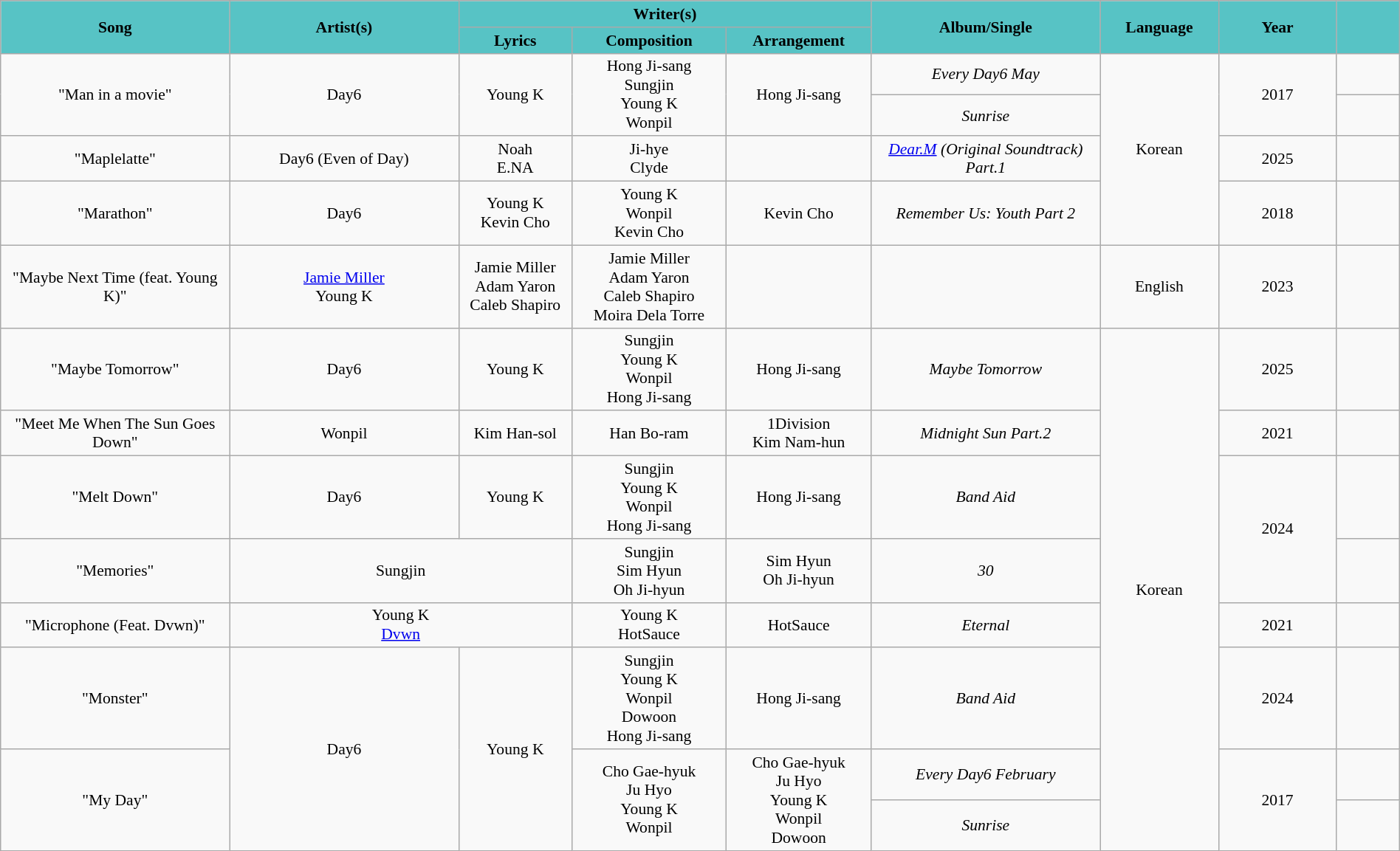<table class="wikitable" style="margin:0.5em auto; clear:both; font-size:.9em; text-align:center; width:100%">
<tr>
<th rowspan=2 style="width:200px; background:#57c3c5;">Song</th>
<th rowspan=2 style="width:200px; background:#57c3c5;">Artist(s)</th>
<th colspan=3 style="width:700px; background:#57c3c5;">Writer(s)</th>
<th rowspan=2 style="width:200px; background:#57c3c5;">Album/Single</th>
<th rowspan=2 style="width:100px; background:#57c3c5;">Language</th>
<th rowspan=2 style="width:100px; background:#57c3c5;">Year</th>
<th rowspan=2 style="width:50px;  background:#57c3c5;"></th>
</tr>
<tr>
<th style="background:#57c3c5">Lyrics</th>
<th style="background:#57c3c5">Composition</th>
<th style="background:#57c3c5">Arrangement</th>
</tr>
<tr>
<td rowspan=2>"Man in a movie"</td>
<td rowspan=2>Day6</td>
<td rowspan=2>Young K</td>
<td rowspan=2>Hong Ji-sang<br>Sungjin<br>Young K<br>Wonpil</td>
<td rowspan=2>Hong Ji-sang</td>
<td><em>Every Day6 May</em></td>
<td rowspan=4>Korean</td>
<td rowspan=2>2017</td>
<td></td>
</tr>
<tr>
<td><em>Sunrise</em></td>
<td></td>
</tr>
<tr>
<td>"Maplelatte"<br></td>
<td>Day6 (Even of Day)</td>
<td>Noah<br>E.NA</td>
<td>Ji-hye<br>Clyde</td>
<td></td>
<td><em><a href='#'>Dear.M</a> (Original Soundtrack) Part.1</em></td>
<td>2025</td>
<td></td>
</tr>
<tr>
<td>"Marathon"<br></td>
<td>Day6</td>
<td>Young K<br>Kevin Cho</td>
<td>Young K<br>Wonpil<br>Kevin Cho</td>
<td>Kevin Cho</td>
<td><em>Remember Us: Youth Part 2</em></td>
<td>2018</td>
<td></td>
</tr>
<tr>
<td>"Maybe Next Time (feat. Young K)"</td>
<td><a href='#'>Jamie Miller</a><br>Young K</td>
<td>Jamie Miller<br>Adam Yaron<br>Caleb Shapiro</td>
<td>Jamie Miller<br>Adam Yaron<br>Caleb Shapiro<br>Moira Dela Torre</td>
<td></td>
<td></td>
<td>English</td>
<td>2023</td>
<td></td>
</tr>
<tr>
<td>"Maybe Tomorrow"</td>
<td>Day6</td>
<td>Young K</td>
<td>Sungjin<br>Young K<br>Wonpil<br>Hong Ji-sang</td>
<td>Hong Ji-sang</td>
<td><em>Maybe Tomorrow</em></td>
<td rowspan=8>Korean</td>
<td>2025</td>
<td></td>
</tr>
<tr>
<td>"Meet Me When The Sun Goes Down"<br></td>
<td>Wonpil</td>
<td>Kim Han-sol</td>
<td>Han Bo-ram</td>
<td>1Division<br>Kim Nam-hun</td>
<td><em>Midnight Sun Part.2</em></td>
<td>2021</td>
<td></td>
</tr>
<tr>
<td>"Melt Down"<br></td>
<td>Day6</td>
<td>Young K</td>
<td>Sungjin<br>Young K<br>Wonpil<br>Hong Ji-sang</td>
<td>Hong Ji-sang</td>
<td><em>Band Aid</em></td>
<td rowspan=2>2024</td>
<td></td>
</tr>
<tr>
<td>"Memories"</td>
<td colspan=2>Sungjin</td>
<td>Sungjin<br>Sim Hyun<br>Oh Ji-hyun</td>
<td>Sim Hyun<br>Oh Ji-hyun</td>
<td><em>30</em></td>
<td></td>
</tr>
<tr>
<td>"Microphone (Feat. Dvwn)"</td>
<td colspan=2>Young K<br><a href='#'>Dvwn</a></td>
<td>Young K<br>HotSauce</td>
<td>HotSauce</td>
<td><em>Eternal</em></td>
<td>2021</td>
<td></td>
</tr>
<tr>
<td>"Monster"<br></td>
<td rowspan=3>Day6</td>
<td rowspan=3>Young K</td>
<td>Sungjin<br>Young K<br>Wonpil<br>Dowoon<br>Hong Ji-sang</td>
<td>Hong Ji-sang</td>
<td><em>Band Aid</em></td>
<td>2024</td>
<td></td>
</tr>
<tr>
<td rowspan=2>"My Day"</td>
<td rowspan=2>Cho Gae-hyuk<br>Ju Hyo<br>Young K<br>Wonpil</td>
<td rowspan=2>Cho Gae-hyuk<br>Ju Hyo<br>Young K<br>Wonpil<br>Dowoon</td>
<td><em>Every Day6 February</em></td>
<td rowspan=2>2017</td>
<td></td>
</tr>
<tr>
<td><em>Sunrise</em></td>
<td></td>
</tr>
</table>
